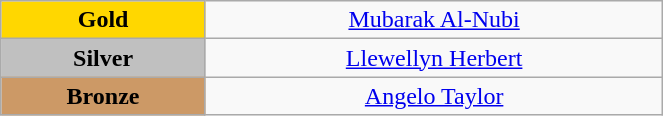<table class="wikitable" style="text-align:center; " width="35%">
<tr>
<td bgcolor="gold"><strong>Gold</strong></td>
<td><a href='#'>Mubarak Al-Nubi</a><br>  <small><em></em></small></td>
</tr>
<tr>
<td bgcolor="silver"><strong>Silver</strong></td>
<td><a href='#'>Llewellyn Herbert</a><br>  <small><em></em></small></td>
</tr>
<tr>
<td bgcolor="CC9966"><strong>Bronze</strong></td>
<td><a href='#'>Angelo Taylor</a><br>  <small><em></em></small></td>
</tr>
</table>
